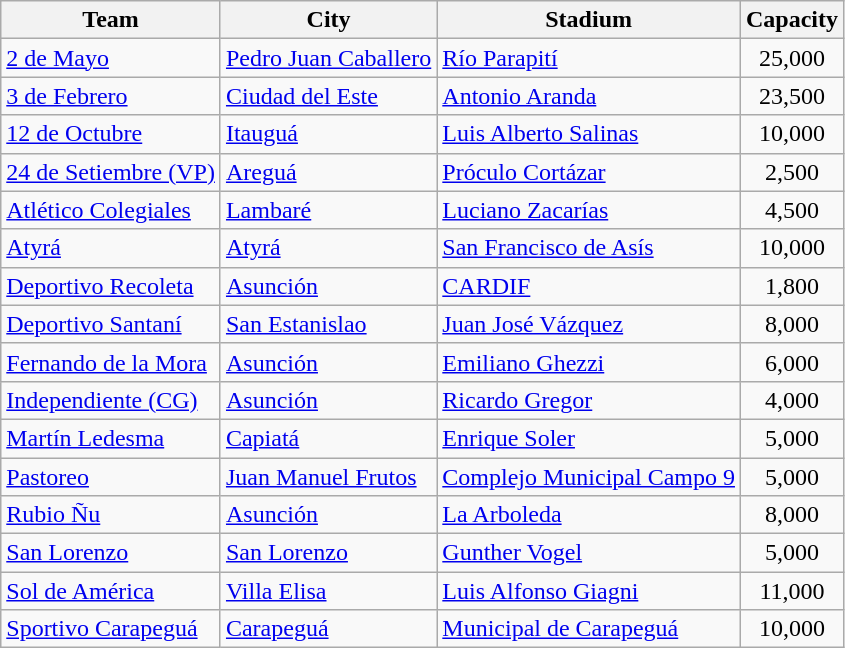<table class="wikitable sortable">
<tr>
<th>Team</th>
<th>City</th>
<th>Stadium</th>
<th>Capacity</th>
</tr>
<tr>
<td><a href='#'>2 de Mayo</a></td>
<td><a href='#'>Pedro Juan Caballero</a></td>
<td><a href='#'>Río Parapití</a></td>
<td align="center">25,000</td>
</tr>
<tr>
<td><a href='#'>3 de Febrero</a></td>
<td><a href='#'>Ciudad del Este</a></td>
<td><a href='#'>Antonio Aranda</a></td>
<td align="center">23,500</td>
</tr>
<tr>
<td><a href='#'>12 de Octubre</a></td>
<td><a href='#'>Itauguá</a></td>
<td><a href='#'>Luis Alberto Salinas</a></td>
<td align="center">10,000</td>
</tr>
<tr>
<td><a href='#'>24 de Setiembre (VP)</a></td>
<td><a href='#'>Areguá</a></td>
<td><a href='#'>Próculo Cortázar</a></td>
<td align="center">2,500</td>
</tr>
<tr>
<td><a href='#'>Atlético Colegiales</a></td>
<td><a href='#'>Lambaré</a></td>
<td><a href='#'>Luciano Zacarías</a></td>
<td align="center">4,500</td>
</tr>
<tr>
<td><a href='#'>Atyrá</a></td>
<td><a href='#'>Atyrá</a></td>
<td><a href='#'>San Francisco de Asís</a></td>
<td align="center">10,000</td>
</tr>
<tr>
<td><a href='#'>Deportivo Recoleta</a></td>
<td><a href='#'>Asunción</a></td>
<td><a href='#'>CARDIF</a></td>
<td align="center">1,800</td>
</tr>
<tr>
<td><a href='#'>Deportivo Santaní</a></td>
<td><a href='#'>San Estanislao</a></td>
<td><a href='#'>Juan José Vázquez</a></td>
<td align="center">8,000</td>
</tr>
<tr>
<td><a href='#'>Fernando de la Mora</a></td>
<td><a href='#'>Asunción</a></td>
<td><a href='#'>Emiliano Ghezzi</a></td>
<td align="center">6,000</td>
</tr>
<tr>
<td><a href='#'>Independiente (CG)</a></td>
<td><a href='#'>Asunción</a></td>
<td><a href='#'>Ricardo Gregor</a></td>
<td align="center">4,000</td>
</tr>
<tr>
<td><a href='#'>Martín Ledesma</a></td>
<td><a href='#'>Capiatá</a></td>
<td><a href='#'>Enrique Soler</a></td>
<td align="center">5,000</td>
</tr>
<tr>
<td><a href='#'>Pastoreo</a></td>
<td><a href='#'>Juan Manuel Frutos</a></td>
<td><a href='#'>Complejo Municipal Campo 9</a></td>
<td align="center">5,000</td>
</tr>
<tr>
<td><a href='#'>Rubio Ñu</a></td>
<td><a href='#'>Asunción</a></td>
<td><a href='#'>La Arboleda</a></td>
<td align="center">8,000</td>
</tr>
<tr>
<td><a href='#'>San Lorenzo</a></td>
<td><a href='#'>San Lorenzo</a></td>
<td><a href='#'>Gunther Vogel</a></td>
<td align="center">5,000</td>
</tr>
<tr>
<td><a href='#'>Sol de América</a></td>
<td><a href='#'>Villa Elisa</a></td>
<td><a href='#'>Luis Alfonso Giagni</a></td>
<td align="center">11,000</td>
</tr>
<tr>
<td><a href='#'>Sportivo Carapeguá</a></td>
<td><a href='#'>Carapeguá</a></td>
<td><a href='#'>Municipal de Carapeguá</a></td>
<td align="center">10,000</td>
</tr>
</table>
